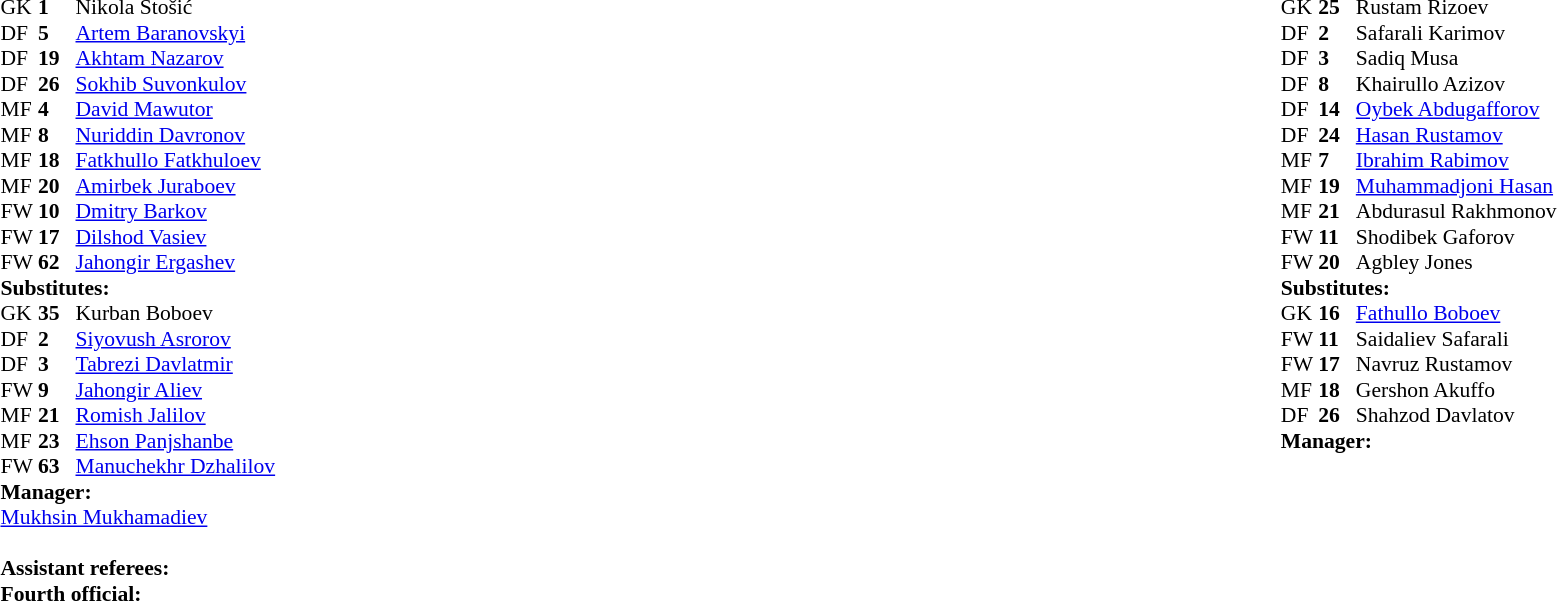<table width="100%">
<tr>
<td valign="top" width="50%"><br><table style="font-size: 90%" cellspacing="0" cellpadding="0">
<tr>
<td colspan="4"></td>
</tr>
<tr>
<th width=25></th>
<th width=25></th>
</tr>
<tr>
<td>GK</td>
<td><strong>1</strong></td>
<td> Nikola Stošić</td>
<td></td>
</tr>
<tr>
<td>DF</td>
<td><strong>5</strong></td>
<td> <a href='#'>Artem Baranovskyi</a></td>
<td></td>
</tr>
<tr>
<td>DF</td>
<td><strong>19</strong></td>
<td> <a href='#'>Akhtam Nazarov</a></td>
<td></td>
</tr>
<tr>
<td>DF</td>
<td><strong>26</strong></td>
<td> <a href='#'>Sokhib Suvonkulov</a></td>
<td></td>
<td></td>
</tr>
<tr>
<td>MF</td>
<td><strong>4</strong></td>
<td> <a href='#'>David Mawutor</a></td>
<td></td>
</tr>
<tr>
<td>MF</td>
<td><strong>8</strong></td>
<td> <a href='#'>Nuriddin Davronov</a></td>
<td></td>
<td></td>
</tr>
<tr>
<td>MF</td>
<td><strong>18</strong></td>
<td> <a href='#'>Fatkhullo Fatkhuloev</a></td>
<td></td>
<td></td>
</tr>
<tr>
<td>MF</td>
<td><strong>20</strong></td>
<td> <a href='#'>Amirbek Juraboev</a></td>
<td></td>
<td></td>
</tr>
<tr>
<td>FW</td>
<td><strong>10</strong></td>
<td> <a href='#'>Dmitry Barkov</a></td>
<td></td>
</tr>
<tr>
<td>FW</td>
<td><strong>17</strong></td>
<td> <a href='#'>Dilshod Vasiev</a></td>
<td></td>
<td></td>
</tr>
<tr>
<td>FW</td>
<td><strong>62</strong></td>
<td> <a href='#'>Jahongir Ergashev</a></td>
<td></td>
<td></td>
</tr>
<tr>
<td colspan=3><strong>Substitutes:</strong></td>
</tr>
<tr>
<td>GK</td>
<td><strong>35</strong></td>
<td> Kurban Boboev</td>
<td></td>
<td></td>
</tr>
<tr>
<td>DF</td>
<td><strong>2</strong></td>
<td> <a href='#'>Siyovush Asrorov</a></td>
<td></td>
<td></td>
</tr>
<tr>
<td>DF</td>
<td><strong>3</strong></td>
<td> <a href='#'>Tabrezi Davlatmir</a></td>
<td></td>
<td></td>
</tr>
<tr>
<td>FW</td>
<td><strong>9</strong></td>
<td> <a href='#'>Jahongir Aliev</a></td>
<td></td>
<td></td>
</tr>
<tr>
<td>MF</td>
<td><strong>21</strong></td>
<td> <a href='#'>Romish Jalilov</a></td>
<td></td>
<td></td>
</tr>
<tr>
<td>MF</td>
<td><strong>23</strong></td>
<td> <a href='#'>Ehson Panjshanbe</a></td>
<td></td>
<td></td>
</tr>
<tr>
<td>FW</td>
<td><strong>63</strong></td>
<td> <a href='#'>Manuchekhr Dzhalilov</a></td>
<td></td>
<td></td>
</tr>
<tr>
<td colspan=3><strong>Manager:</strong></td>
</tr>
<tr>
<td colspan=4> <a href='#'>Mukhsin Mukhamadiev</a><br><br><strong>Assistant referees:</strong>
<br><strong>Fourth official:</strong></td>
</tr>
</table>
</td>
<td valign="top"></td>
<td valign="top" width="50%"><br><table style="font-size: 90%" cellspacing="0" cellpadding="0" align=center>
<tr>
<td colspan="4"></td>
</tr>
<tr>
<th width=25></th>
<th width=25></th>
</tr>
<tr>
<td>GK</td>
<td><strong>25</strong></td>
<td> Rustam Rizoev</td>
<td></td>
<td></td>
</tr>
<tr>
<td>DF</td>
<td><strong>2</strong></td>
<td> Safarali Karimov</td>
<td></td>
<td></td>
</tr>
<tr>
<td>DF</td>
<td><strong>3</strong></td>
<td> Sadiq Musa</td>
<td></td>
</tr>
<tr>
<td>DF</td>
<td><strong>8</strong></td>
<td> Khairullo Azizov</td>
<td></td>
<td></td>
</tr>
<tr>
<td>DF</td>
<td><strong>14</strong></td>
<td> <a href='#'>Oybek Abdugafforov</a></td>
<td></td>
</tr>
<tr>
<td>DF</td>
<td><strong>24</strong></td>
<td> <a href='#'>Hasan Rustamov</a></td>
<td></td>
</tr>
<tr>
<td>MF</td>
<td><strong>7</strong></td>
<td> <a href='#'>Ibrahim Rabimov</a></td>
<td></td>
</tr>
<tr>
<td>MF</td>
<td><strong>19</strong></td>
<td> <a href='#'>Muhammadjoni Hasan</a></td>
<td></td>
<td></td>
</tr>
<tr>
<td>MF</td>
<td><strong>21</strong></td>
<td> Abdurasul Rakhmonov</td>
<td></td>
</tr>
<tr>
<td>FW</td>
<td><strong>11</strong></td>
<td> Shodibek Gaforov</td>
<td></td>
<td></td>
</tr>
<tr>
<td>FW</td>
<td><strong>20</strong></td>
<td> Agbley Jones</td>
<td></td>
<td></td>
</tr>
<tr>
<td colspan=3><strong>Substitutes:</strong></td>
</tr>
<tr>
<td>GK</td>
<td><strong>16</strong></td>
<td> <a href='#'>Fathullo Boboev</a></td>
<td></td>
<td></td>
</tr>
<tr>
<td>FW</td>
<td><strong>11</strong></td>
<td> Saidaliev Safarali</td>
<td></td>
<td></td>
</tr>
<tr>
<td>FW</td>
<td><strong>17</strong></td>
<td> Navruz Rustamov</td>
<td></td>
<td></td>
</tr>
<tr>
<td>MF</td>
<td><strong>18</strong></td>
<td> Gershon Akuffo</td>
<td></td>
<td></td>
</tr>
<tr>
<td>DF</td>
<td><strong>26</strong></td>
<td> Shahzod Davlatov</td>
<td></td>
<td></td>
</tr>
<tr>
<td colspan=3><strong>Manager:</strong></td>
</tr>
<tr>
<td colspan=4></td>
</tr>
<tr>
</tr>
</table>
</td>
</tr>
</table>
